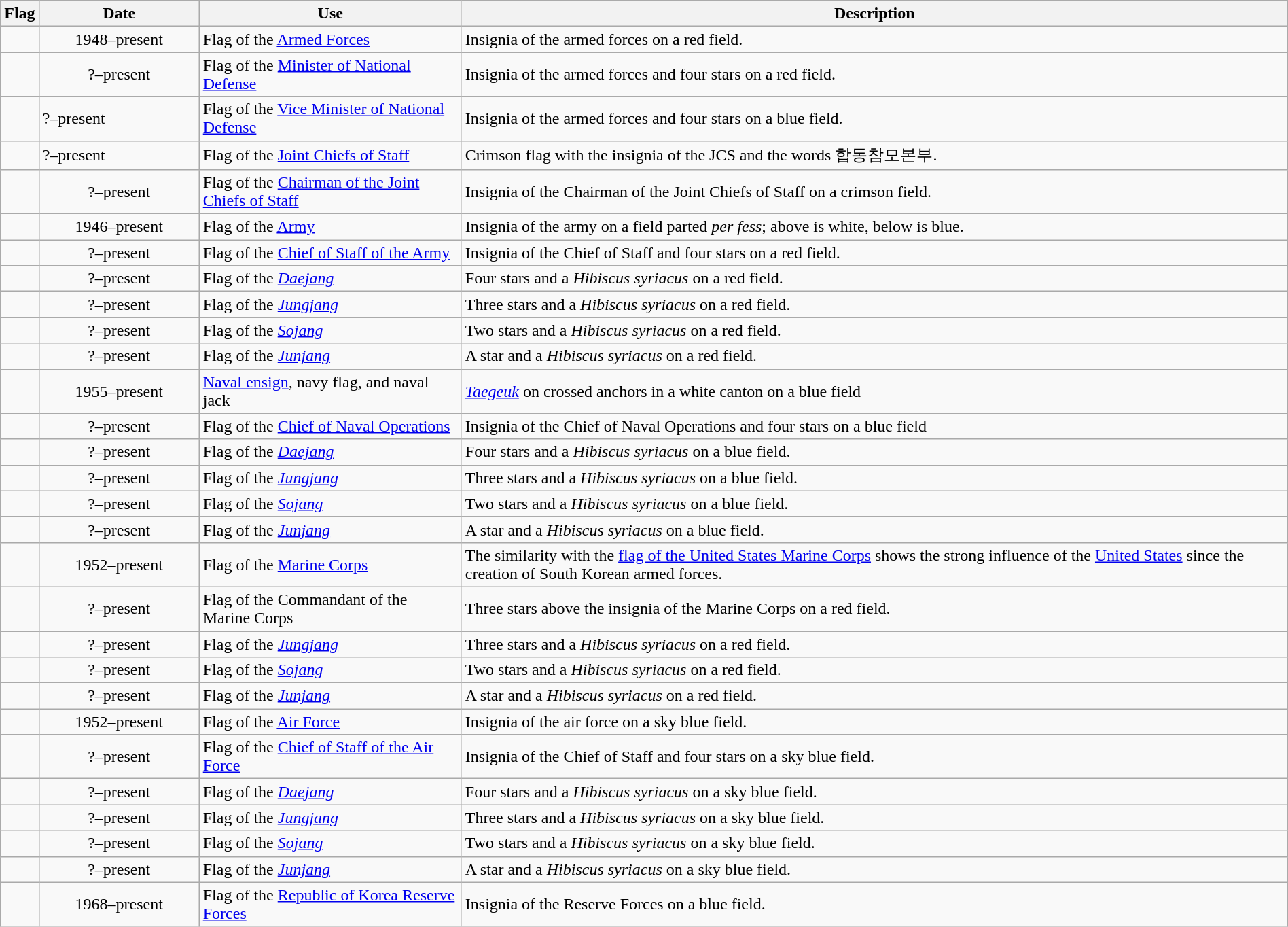<table class="wikitable" style="width:100%;">
<tr>
<th>Flag</th>
<th style="width:150px">Date</th>
<th style="width:250px">Use</th>
<th style="min-width:250px">Description</th>
</tr>
<tr>
<td></td>
<td style="text-align:center">1948–present</td>
<td>Flag of the <a href='#'>Armed Forces</a></td>
<td>Insignia of the armed forces on a red field.</td>
</tr>
<tr>
<td></td>
<td style="text-align:center">?–present</td>
<td>Flag of the <a href='#'>Minister of National Defense</a></td>
<td>Insignia of the armed forces and four stars on a red field.</td>
</tr>
<tr>
<td></td>
<td>?–present</td>
<td>Flag of the <a href='#'>Vice Minister of National Defense</a></td>
<td>Insignia of the armed forces and four stars on a blue field.</td>
</tr>
<tr>
<td></td>
<td>?–present</td>
<td>Flag of the <a href='#'>Joint Chiefs of Staff</a></td>
<td>Crimson flag with the insignia of the JCS and the words 합동참모본부.</td>
</tr>
<tr>
<td></td>
<td style="text-align:center">?–present</td>
<td>Flag of the <a href='#'>Chairman of the Joint Chiefs of Staff</a></td>
<td>Insignia of the Chairman of the Joint Chiefs of Staff on a crimson field.</td>
</tr>
<tr>
<td></td>
<td style="text-align:center">1946–present</td>
<td>Flag of the <a href='#'>Army</a></td>
<td>Insignia of the army on a field parted <em>per fess</em>; above is white, below is blue.</td>
</tr>
<tr>
<td></td>
<td style="text-align:center">?–present</td>
<td>Flag of the <a href='#'>Chief of Staff of the Army</a></td>
<td>Insignia of the Chief of Staff and four stars on a red field.</td>
</tr>
<tr>
<td></td>
<td style="text-align:center">?–present</td>
<td>Flag of the <em><a href='#'>Daejang</a></em></td>
<td>Four stars and a <em>Hibiscus syriacus</em> on a red field.</td>
</tr>
<tr>
<td></td>
<td style="text-align:center">?–present</td>
<td>Flag of the <em><a href='#'>Jungjang</a></em></td>
<td>Three stars and a <em>Hibiscus syriacus</em> on a red field.</td>
</tr>
<tr>
<td></td>
<td style="text-align:center">?–present</td>
<td>Flag of the <em><a href='#'>Sojang</a></em></td>
<td>Two stars and a <em>Hibiscus syriacus</em> on a red field.</td>
</tr>
<tr>
<td></td>
<td style="text-align:center">?–present</td>
<td>Flag of the <em><a href='#'>Junjang</a></em></td>
<td>A star and a <em>Hibiscus syriacus</em> on a red field.</td>
</tr>
<tr>
<td></td>
<td style="text-align:center">1955–present</td>
<td><a href='#'>Naval ensign</a>, navy flag, and naval jack</td>
<td><em><a href='#'>Taegeuk</a></em> on crossed anchors in a white canton on a blue field</td>
</tr>
<tr>
<td></td>
<td style="text-align:center">?–present</td>
<td>Flag of the <a href='#'>Chief of Naval Operations</a></td>
<td>Insignia of the Chief of Naval Operations and four stars on a blue field</td>
</tr>
<tr>
<td></td>
<td style="text-align:center">?–present</td>
<td>Flag of the <em><a href='#'>Daejang</a></em></td>
<td>Four stars and a <em>Hibiscus syriacus</em> on a blue field.</td>
</tr>
<tr>
<td></td>
<td style="text-align:center">?–present</td>
<td>Flag of the <em><a href='#'>Jungjang</a></em></td>
<td>Three stars and a <em>Hibiscus syriacus</em> on a blue field.</td>
</tr>
<tr>
<td></td>
<td style="text-align:center">?–present</td>
<td>Flag of the <em><a href='#'>Sojang</a></em></td>
<td>Two stars and a <em>Hibiscus syriacus</em> on a blue field.</td>
</tr>
<tr>
<td></td>
<td style="text-align:center">?–present</td>
<td>Flag of the <em><a href='#'>Junjang</a></em></td>
<td>A star and a <em>Hibiscus syriacus</em> on a blue field.</td>
</tr>
<tr>
<td></td>
<td style="text-align:center">1952–present</td>
<td>Flag of the <a href='#'>Marine Corps</a></td>
<td>The similarity with the <a href='#'>flag of the United States Marine Corps</a> shows the strong influence of the <a href='#'>United States</a> since the creation of South Korean armed forces.</td>
</tr>
<tr>
<td></td>
<td style="text-align:center">?–present</td>
<td>Flag of the Commandant of the Marine Corps</td>
<td>Three stars above the insignia of the Marine Corps on a red field.</td>
</tr>
<tr>
<td></td>
<td style="text-align:center">?–present</td>
<td>Flag of the <em><a href='#'>Jungjang</a></em></td>
<td>Three stars and a <em>Hibiscus syriacus</em> on a red field.</td>
</tr>
<tr>
<td></td>
<td style="text-align:center">?–present</td>
<td>Flag of the <em><a href='#'>Sojang</a></em></td>
<td>Two stars and a <em>Hibiscus syriacus</em> on a red field.</td>
</tr>
<tr>
<td></td>
<td style="text-align:center">?–present</td>
<td>Flag of the <em><a href='#'>Junjang</a></em></td>
<td>A star and a <em>Hibiscus syriacus</em> on a red field.</td>
</tr>
<tr>
<td></td>
<td style="text-align:center">1952–present</td>
<td>Flag of the <a href='#'>Air Force</a></td>
<td>Insignia of the air force on a sky blue field.</td>
</tr>
<tr>
<td></td>
<td style="text-align:center">?–present</td>
<td>Flag of the <a href='#'>Chief of Staff of the Air Force</a></td>
<td>Insignia of the Chief of Staff and four stars on a sky blue field.</td>
</tr>
<tr>
<td></td>
<td style="text-align:center">?–present</td>
<td>Flag of the <em><a href='#'>Daejang</a></em></td>
<td>Four stars and a <em>Hibiscus syriacus</em> on a sky blue field.</td>
</tr>
<tr>
<td></td>
<td style="text-align:center">?–present</td>
<td>Flag of the <em><a href='#'>Jungjang</a></em></td>
<td>Three stars and a <em>Hibiscus syriacus</em> on a sky blue field.</td>
</tr>
<tr>
<td></td>
<td style="text-align:center">?–present</td>
<td>Flag of the <em><a href='#'>Sojang</a></em></td>
<td>Two stars and a <em>Hibiscus syriacus</em> on a sky blue field.</td>
</tr>
<tr>
<td></td>
<td style="text-align:center">?–present</td>
<td>Flag of the <em><a href='#'>Junjang</a></em></td>
<td>A star and a <em>Hibiscus syriacus</em> on a sky blue field.</td>
</tr>
<tr>
<td></td>
<td style="text-align:center">1968–present</td>
<td>Flag of the <a href='#'>Republic of Korea Reserve Forces</a></td>
<td>Insignia of the Reserve Forces on a blue field.</td>
</tr>
</table>
